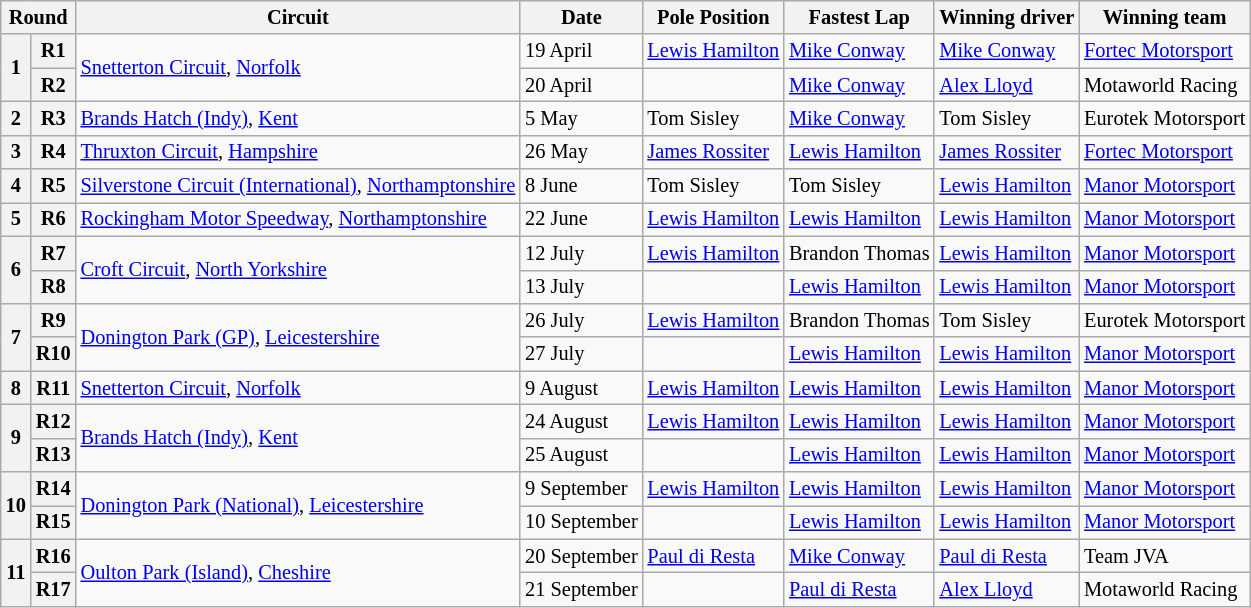<table class="wikitable" style="font-size: 85%">
<tr>
<th colspan=2>Round</th>
<th>Circuit</th>
<th>Date</th>
<th>Pole Position</th>
<th>Fastest Lap</th>
<th>Winning driver</th>
<th>Winning team</th>
</tr>
<tr>
<th rowspan=2>1</th>
<th>R1</th>
<td rowspan=2><a href='#'>Snetterton Circuit</a>, <a href='#'>Norfolk</a></td>
<td>19 April</td>
<td> <a href='#'>Lewis Hamilton</a></td>
<td> <a href='#'>Mike Conway</a></td>
<td> <a href='#'>Mike Conway</a></td>
<td><a href='#'>Fortec Motorsport</a></td>
</tr>
<tr>
<th>R2</th>
<td>20 April</td>
<td></td>
<td> <a href='#'>Mike Conway</a></td>
<td> <a href='#'>Alex Lloyd</a></td>
<td>Motaworld Racing</td>
</tr>
<tr>
<th>2</th>
<th>R3</th>
<td><a href='#'>Brands Hatch (Indy)</a>, <a href='#'>Kent</a></td>
<td>5 May</td>
<td> Tom Sisley</td>
<td> <a href='#'>Mike Conway</a></td>
<td> Tom Sisley</td>
<td>Eurotek Motorsport</td>
</tr>
<tr>
<th>3</th>
<th>R4</th>
<td><a href='#'>Thruxton Circuit</a>, <a href='#'>Hampshire</a></td>
<td>26 May</td>
<td> <a href='#'>James Rossiter</a></td>
<td> <a href='#'>Lewis Hamilton</a></td>
<td> <a href='#'>James Rossiter</a></td>
<td><a href='#'>Fortec Motorsport</a></td>
</tr>
<tr>
<th>4</th>
<th>R5</th>
<td><a href='#'>Silverstone Circuit (International)</a>, <a href='#'>Northamptonshire</a></td>
<td>8 June</td>
<td> Tom Sisley</td>
<td> Tom Sisley</td>
<td> <a href='#'>Lewis Hamilton</a></td>
<td><a href='#'>Manor Motorsport</a></td>
</tr>
<tr>
<th>5</th>
<th>R6</th>
<td><a href='#'>Rockingham Motor Speedway</a>, <a href='#'>Northamptonshire</a></td>
<td>22 June</td>
<td> <a href='#'>Lewis Hamilton</a></td>
<td> <a href='#'>Lewis Hamilton</a></td>
<td> <a href='#'>Lewis Hamilton</a></td>
<td><a href='#'>Manor Motorsport</a></td>
</tr>
<tr>
<th rowspan=2>6</th>
<th>R7</th>
<td rowspan=2><a href='#'>Croft Circuit</a>, <a href='#'>North Yorkshire</a></td>
<td>12 July</td>
<td> <a href='#'>Lewis Hamilton</a></td>
<td> Brandon Thomas</td>
<td> <a href='#'>Lewis Hamilton</a></td>
<td><a href='#'>Manor Motorsport</a></td>
</tr>
<tr>
<th>R8</th>
<td>13 July</td>
<td></td>
<td> <a href='#'>Lewis Hamilton</a></td>
<td> <a href='#'>Lewis Hamilton</a></td>
<td><a href='#'>Manor Motorsport</a></td>
</tr>
<tr>
<th rowspan=2>7</th>
<th>R9</th>
<td rowspan=2><a href='#'>Donington Park (GP)</a>, <a href='#'>Leicestershire</a></td>
<td>26 July</td>
<td> <a href='#'>Lewis Hamilton</a></td>
<td> Brandon Thomas</td>
<td> Tom Sisley</td>
<td>Eurotek Motorsport</td>
</tr>
<tr>
<th>R10</th>
<td>27 July</td>
<td></td>
<td> <a href='#'>Lewis Hamilton</a></td>
<td> <a href='#'>Lewis Hamilton</a></td>
<td><a href='#'>Manor Motorsport</a></td>
</tr>
<tr>
<th>8</th>
<th>R11</th>
<td><a href='#'>Snetterton Circuit</a>, <a href='#'>Norfolk</a></td>
<td>9 August</td>
<td> <a href='#'>Lewis Hamilton</a></td>
<td> <a href='#'>Lewis Hamilton</a></td>
<td> <a href='#'>Lewis Hamilton</a></td>
<td><a href='#'>Manor Motorsport</a></td>
</tr>
<tr>
<th rowspan=2>9</th>
<th>R12</th>
<td rowspan=2><a href='#'>Brands Hatch (Indy)</a>, <a href='#'>Kent</a></td>
<td>24 August</td>
<td> <a href='#'>Lewis Hamilton</a></td>
<td> <a href='#'>Lewis Hamilton</a></td>
<td> <a href='#'>Lewis Hamilton</a></td>
<td><a href='#'>Manor Motorsport</a></td>
</tr>
<tr>
<th>R13</th>
<td>25 August</td>
<td></td>
<td> <a href='#'>Lewis Hamilton</a></td>
<td> <a href='#'>Lewis Hamilton</a></td>
<td><a href='#'>Manor Motorsport</a></td>
</tr>
<tr>
<th rowspan=2>10</th>
<th>R14</th>
<td rowspan=2><a href='#'>Donington Park (National)</a>, <a href='#'>Leicestershire</a></td>
<td>9 September</td>
<td> <a href='#'>Lewis Hamilton</a></td>
<td> <a href='#'>Lewis Hamilton</a></td>
<td> <a href='#'>Lewis Hamilton</a></td>
<td><a href='#'>Manor Motorsport</a></td>
</tr>
<tr>
<th>R15</th>
<td>10 September</td>
<td></td>
<td> <a href='#'>Lewis Hamilton</a></td>
<td> <a href='#'>Lewis Hamilton</a></td>
<td><a href='#'>Manor Motorsport</a></td>
</tr>
<tr>
<th rowspan=2>11</th>
<th>R16</th>
<td rowspan=2><a href='#'>Oulton Park (Island)</a>, <a href='#'>Cheshire</a></td>
<td>20 September</td>
<td> <a href='#'>Paul di Resta</a></td>
<td> <a href='#'>Mike Conway</a></td>
<td> <a href='#'>Paul di Resta</a></td>
<td>Team JVA</td>
</tr>
<tr>
<th>R17</th>
<td>21 September</td>
<td></td>
<td> <a href='#'>Paul di Resta</a></td>
<td> <a href='#'>Alex Lloyd</a></td>
<td>Motaworld Racing</td>
</tr>
</table>
